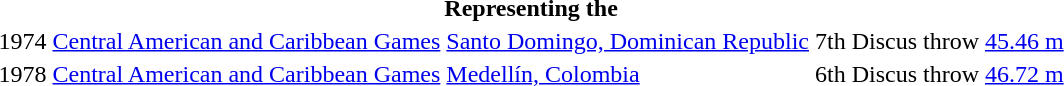<table>
<tr>
<th colspan="6">Representing the </th>
</tr>
<tr>
<td>1974</td>
<td><a href='#'>Central American and Caribbean Games</a></td>
<td><a href='#'>Santo Domingo, Dominican Republic</a></td>
<td>7th</td>
<td>Discus throw</td>
<td><a href='#'>45.46 m</a></td>
</tr>
<tr>
<td>1978</td>
<td><a href='#'>Central American and Caribbean Games</a></td>
<td><a href='#'>Medellín, Colombia</a></td>
<td>6th</td>
<td>Discus throw</td>
<td><a href='#'>46.72 m</a></td>
</tr>
</table>
